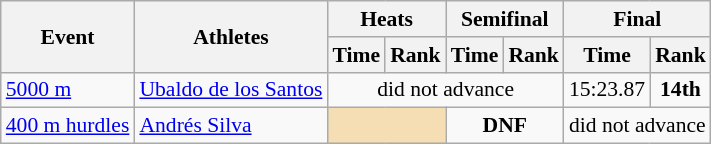<table class="wikitable" border="1" style="font-size:90%">
<tr>
<th rowspan=2>Event</th>
<th rowspan=2>Athletes</th>
<th colspan=2>Heats</th>
<th colspan=2>Semifinal</th>
<th colspan=2>Final</th>
</tr>
<tr>
<th>Time</th>
<th>Rank</th>
<th>Time</th>
<th>Rank</th>
<th>Time</th>
<th>Rank</th>
</tr>
<tr>
<td><a href='#'>5000 m</a></td>
<td><a href='#'>Ubaldo de los Santos</a></td>
<td align=center colspan=4>did not advance</td>
<td align=center>15:23.87</td>
<td align=center><strong>14th</strong></td>
</tr>
<tr>
<td><a href='#'>400 m hurdles</a></td>
<td><a href='#'>Andrés Silva</a></td>
<td colspan=2 bgcolor=wheat></td>
<td align=center colspan=2><strong>DNF</strong></td>
<td align=center colspan=2>did not advance</td>
</tr>
</table>
